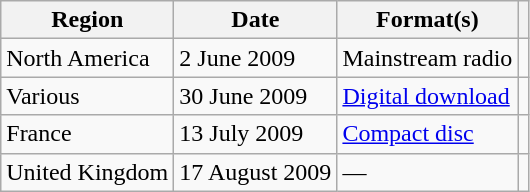<table class="wikitable">
<tr>
<th>Region</th>
<th>Date</th>
<th>Format(s)</th>
<th></th>
</tr>
<tr>
<td>North America</td>
<td>2 June 2009</td>
<td>Mainstream radio</td>
<td></td>
</tr>
<tr>
<td>Various</td>
<td>30 June 2009</td>
<td><a href='#'>Digital download</a></td>
<td></td>
</tr>
<tr>
<td>France</td>
<td>13 July 2009</td>
<td><a href='#'>Compact disc</a></td>
<td></td>
</tr>
<tr>
<td>United Kingdom</td>
<td>17 August 2009</td>
<td>—</td>
<td></td>
</tr>
</table>
